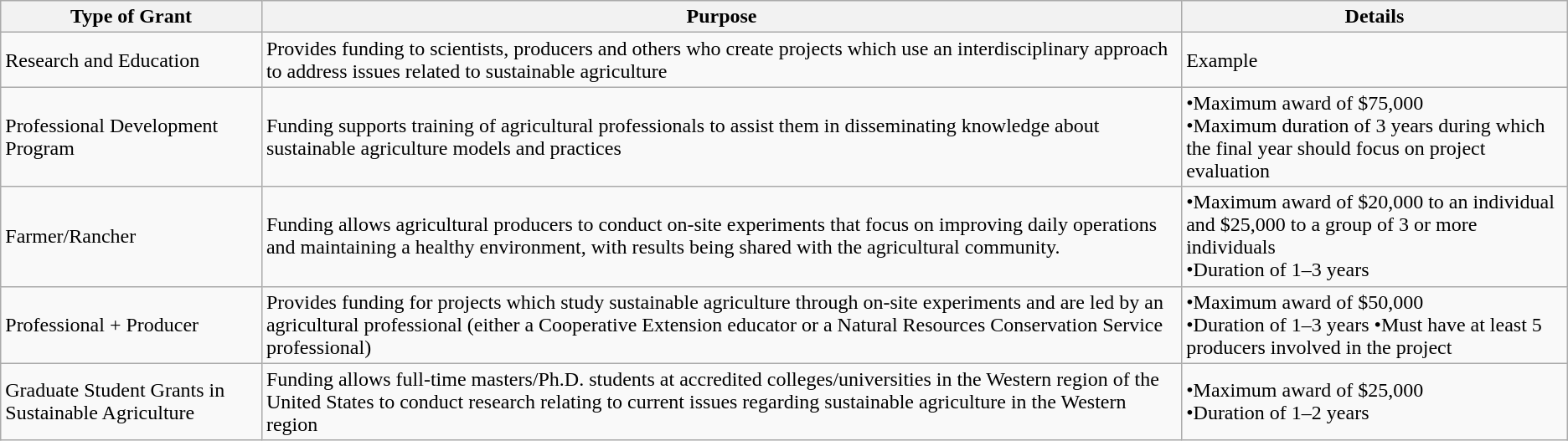<table class="wikitable">
<tr>
<th>Type of Grant</th>
<th>Purpose</th>
<th>Details</th>
</tr>
<tr>
<td>Research and Education</td>
<td>Provides funding to scientists, producers and others who create projects which use an interdisciplinary approach to address issues related to sustainable agriculture</td>
<td>Example</td>
</tr>
<tr>
<td>Professional Development Program</td>
<td>Funding supports training of agricultural professionals to assist them in disseminating knowledge about sustainable agriculture models and practices</td>
<td>•Maximum award of $75,000<br>•Maximum duration of 3 years during which the final year should focus on project evaluation</td>
</tr>
<tr>
<td>Farmer/Rancher</td>
<td>Funding allows agricultural producers to conduct on-site experiments that focus on improving daily operations and maintaining a healthy environment, with results being shared with the agricultural community.</td>
<td>•Maximum award of $20,000 to an individual and $25,000 to a group of 3 or more individuals<br>•Duration of 1–3 years</td>
</tr>
<tr>
<td>Professional + Producer</td>
<td>Provides funding for projects which study sustainable agriculture through on-site experiments and are led by an agricultural professional (either a Cooperative Extension educator or a Natural Resources Conservation Service professional)</td>
<td>•Maximum award of $50,000<br>•Duration of 1–3 years
•Must have at least 5 producers involved in the project</td>
</tr>
<tr>
<td>Graduate Student Grants in Sustainable Agriculture</td>
<td>Funding allows full-time masters/Ph.D. students at accredited colleges/universities in the Western region of the United States to conduct research relating to current issues regarding sustainable agriculture in the Western region</td>
<td>•Maximum award of $25,000<br>•Duration of 1–2 years</td>
</tr>
</table>
